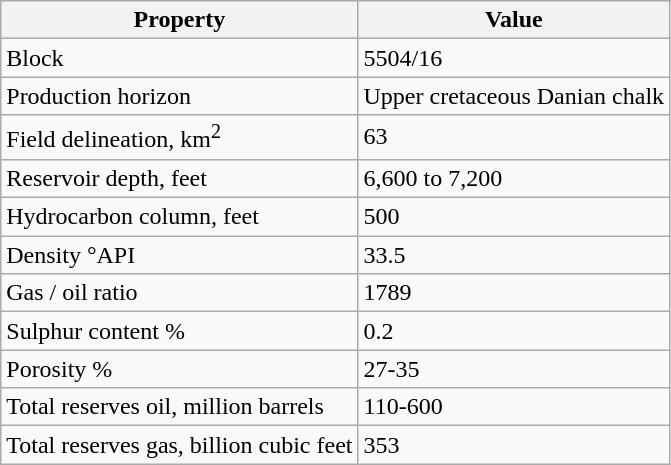<table class="wikitable">
<tr>
<th>Property</th>
<th>Value</th>
</tr>
<tr>
<td>Block</td>
<td>5504/16</td>
</tr>
<tr>
<td>Production horizon</td>
<td>Upper  cretaceous Danian chalk</td>
</tr>
<tr>
<td>Field delineation,  km<sup>2</sup></td>
<td>63</td>
</tr>
<tr>
<td>Reservoir  depth, feet</td>
<td>6,600  to 7,200</td>
</tr>
<tr>
<td>Hydrocarbon  column, feet</td>
<td>500</td>
</tr>
<tr>
<td>Density  °API</td>
<td>33.5</td>
</tr>
<tr>
<td>Gas /  oil ratio</td>
<td>1789</td>
</tr>
<tr>
<td>Sulphur  content %</td>
<td>0.2</td>
</tr>
<tr>
<td>Porosity %</td>
<td>27-35</td>
</tr>
<tr>
<td>Total  reserves oil, million barrels</td>
<td>110-600</td>
</tr>
<tr>
<td>Total  reserves gas, billion cubic feet</td>
<td>353</td>
</tr>
</table>
